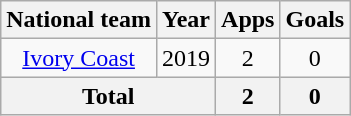<table class="wikitable" style="text-align:center">
<tr>
<th>National team</th>
<th>Year</th>
<th>Apps</th>
<th>Goals</th>
</tr>
<tr>
<td rowspan="1"><a href='#'>Ivory Coast</a></td>
<td>2019</td>
<td>2</td>
<td>0</td>
</tr>
<tr>
<th colspan=2>Total</th>
<th>2</th>
<th>0</th>
</tr>
</table>
